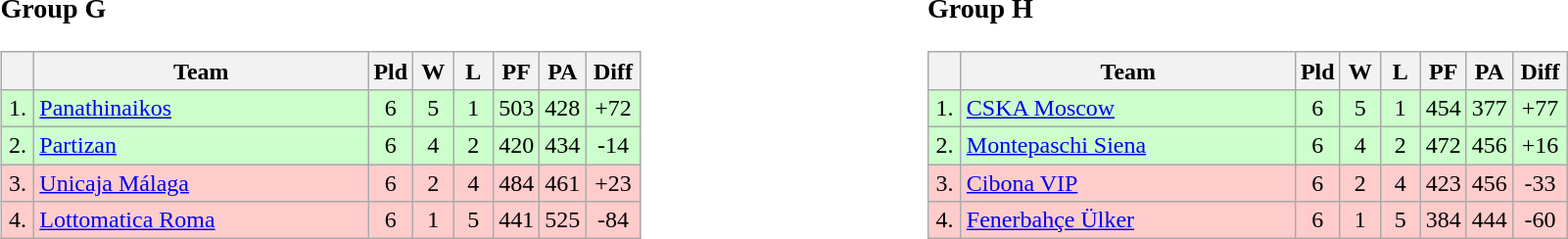<table>
<tr>
<td style="vertical-align:top; width:33%;"><br><h3>Group G</h3><table class="wikitable" style="text-align:center">
<tr>
<th width=15></th>
<th width=220>Team</th>
<th width=20>Pld</th>
<th width=20>W</th>
<th width=20>L</th>
<th width=20>PF</th>
<th width=20>PA</th>
<th width=30>Diff</th>
</tr>
<tr bgcolor=#ccffcc>
<td>1.</td>
<td align=left> <a href='#'>Panathinaikos</a></td>
<td>6</td>
<td>5</td>
<td>1</td>
<td>503</td>
<td>428</td>
<td>+72</td>
</tr>
<tr bgcolor=#ccffcc>
<td>2.</td>
<td align=left> <a href='#'>Partizan</a></td>
<td>6</td>
<td>4</td>
<td>2</td>
<td>420</td>
<td>434</td>
<td>-14</td>
</tr>
<tr bgcolor=#ffcccc>
<td>3.</td>
<td align=left> <a href='#'>Unicaja Málaga</a></td>
<td>6</td>
<td>2</td>
<td>4</td>
<td>484</td>
<td>461</td>
<td>+23</td>
</tr>
<tr bgcolor=#ffcccc>
<td>4.</td>
<td align=left> <a href='#'>Lottomatica Roma</a></td>
<td>6</td>
<td>1</td>
<td>5</td>
<td>441</td>
<td>525</td>
<td>-84</td>
</tr>
</table>
</td>
<td style="vertical-align:top; width:33%;"><br><h3>Group H</h3><table class="wikitable" style="text-align:center">
<tr>
<th width=15></th>
<th width=220>Team</th>
<th width=20>Pld</th>
<th width=20>W</th>
<th width=20>L</th>
<th width=20>PF</th>
<th width=20>PA</th>
<th width=30>Diff</th>
</tr>
<tr bgcolor=#ccffcc>
<td>1.</td>
<td align=left> <a href='#'>CSKA Moscow</a></td>
<td>6</td>
<td>5</td>
<td>1</td>
<td>454</td>
<td>377</td>
<td>+77</td>
</tr>
<tr bgcolor=#ccffcc>
<td>2.</td>
<td align=left> <a href='#'>Montepaschi Siena</a></td>
<td>6</td>
<td>4</td>
<td>2</td>
<td>472</td>
<td>456</td>
<td>+16</td>
</tr>
<tr bgcolor=#ffcccc>
<td>3.</td>
<td align=left> <a href='#'>Cibona VIP</a></td>
<td>6</td>
<td>2</td>
<td>4</td>
<td>423</td>
<td>456</td>
<td>-33</td>
</tr>
<tr bgcolor=#ffcccc>
<td>4.</td>
<td align=left> <a href='#'>Fenerbahçe Ülker</a></td>
<td>6</td>
<td>1</td>
<td>5</td>
<td>384</td>
<td>444</td>
<td>-60</td>
</tr>
</table>
</td>
</tr>
</table>
